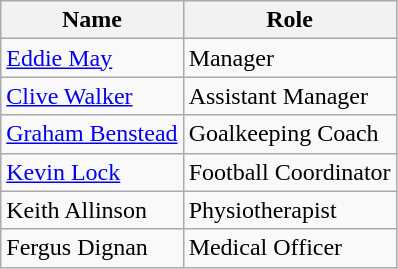<table class="wikitable">
<tr>
<th>Name</th>
<th>Role</th>
</tr>
<tr>
<td> <a href='#'>Eddie May</a></td>
<td>Manager</td>
</tr>
<tr>
<td> <a href='#'>Clive Walker</a></td>
<td>Assistant Manager</td>
</tr>
<tr>
<td> <a href='#'>Graham Benstead</a></td>
<td>Goalkeeping Coach</td>
</tr>
<tr>
<td> <a href='#'>Kevin Lock</a></td>
<td>Football Coordinator</td>
</tr>
<tr>
<td> Keith Allinson</td>
<td>Physiotherapist</td>
</tr>
<tr>
<td> Fergus Dignan</td>
<td>Medical Officer</td>
</tr>
</table>
